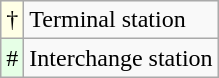<table class="wikitable">
<tr>
<td style="background-color:#FFFFE6">†</td>
<td>Terminal station</td>
</tr>
<tr>
<td style="background-color:#E6FFE6">#</td>
<td>Interchange station</td>
</tr>
</table>
